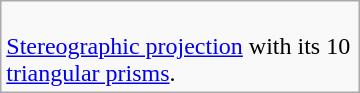<table class=wikitable width=240>
<tr>
<td><br><a href='#'>Stereographic projection</a> with its 10 <a href='#'>triangular prisms</a>.</td>
</tr>
</table>
